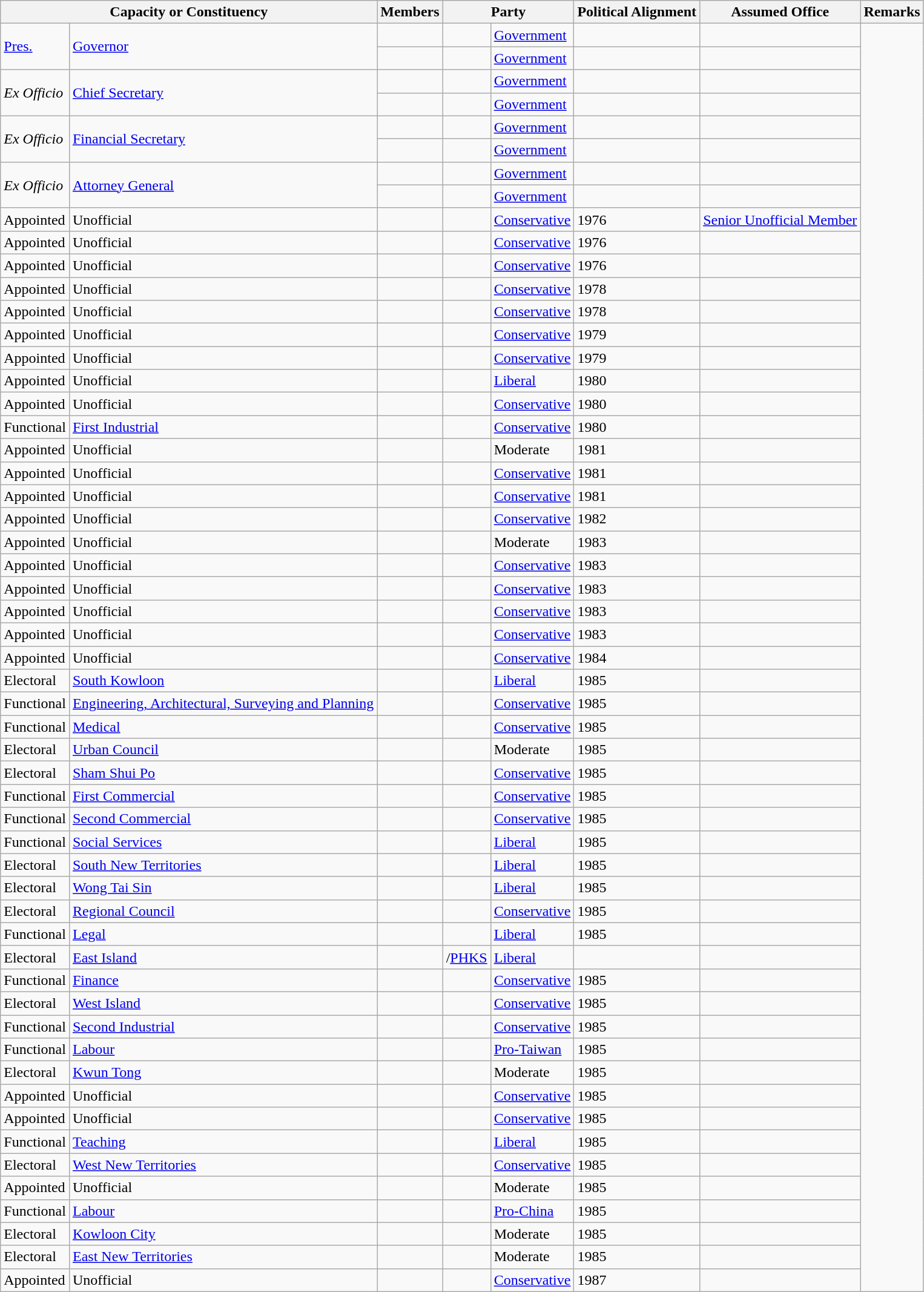<table class="wikitable sortable"">
<tr>
<th colspan="2">Capacity or Constituency</th>
<th colspan="1">Members</th>
<th colspan="2">Party</th>
<th>Political Alignment</th>
<th>Assumed Office</th>
<th class="unsortable">Remarks</th>
</tr>
<tr>
<td rowspan="2"><a href='#'>Pres.</a></td>
<td rowspan="2"><a href='#'>Governor</a></td>
<td><strong><em></em></strong></td>
<td></td>
<td><a href='#'>Government</a></td>
<td></td>
<td></td>
</tr>
<tr>
<td><strong><em></em></strong></td>
<td></td>
<td><a href='#'>Government</a></td>
<td></td>
<td></td>
</tr>
<tr>
<td rowspan="2"><em>Ex Officio</em></td>
<td rowspan="2"><a href='#'>Chief Secretary</a></td>
<td><strong><em></em></strong></td>
<td></td>
<td><a href='#'>Government</a></td>
<td></td>
<td></td>
</tr>
<tr>
<td><strong><em></em></strong></td>
<td></td>
<td><a href='#'>Government</a></td>
<td></td>
<td></td>
</tr>
<tr>
<td rowspan="2"><em>Ex Officio</em></td>
<td rowspan="2"><a href='#'>Financial Secretary</a></td>
<td><strong><em></em></strong></td>
<td></td>
<td><a href='#'>Government</a></td>
<td></td>
<td></td>
</tr>
<tr>
<td><strong><em></em></strong></td>
<td></td>
<td><a href='#'>Government</a></td>
<td></td>
<td></td>
</tr>
<tr>
<td rowspan="2"><em>Ex Officio</em></td>
<td rowspan="2"><a href='#'>Attorney General</a></td>
<td><strong><em></em></strong></td>
<td></td>
<td><a href='#'>Government</a></td>
<td></td>
<td></td>
</tr>
<tr>
<td><strong><em></em></strong></td>
<td></td>
<td><a href='#'>Government</a></td>
<td></td>
<td></td>
</tr>
<tr>
<td>Appointed</td>
<td>Unofficial</td>
<td><strong></strong></td>
<td></td>
<td><a href='#'>Conservative</a></td>
<td>1976</td>
<td><a href='#'>Senior Unofficial Member</a></td>
</tr>
<tr>
<td>Appointed</td>
<td>Unofficial</td>
<td><strong></strong></td>
<td></td>
<td><a href='#'>Conservative</a></td>
<td>1976</td>
<td></td>
</tr>
<tr>
<td>Appointed</td>
<td>Unofficial</td>
<td><strong></strong></td>
<td></td>
<td><a href='#'>Conservative</a></td>
<td>1976</td>
<td></td>
</tr>
<tr>
<td>Appointed</td>
<td>Unofficial</td>
<td><strong></strong></td>
<td></td>
<td><a href='#'>Conservative</a></td>
<td>1978</td>
<td></td>
</tr>
<tr>
<td>Appointed</td>
<td>Unofficial</td>
<td></td>
<td></td>
<td><a href='#'>Conservative</a></td>
<td>1978</td>
<td></td>
</tr>
<tr>
<td>Appointed</td>
<td>Unofficial</td>
<td></td>
<td></td>
<td><a href='#'>Conservative</a></td>
<td>1979</td>
<td></td>
</tr>
<tr>
<td>Appointed</td>
<td>Unofficial</td>
<td></td>
<td></td>
<td><a href='#'>Conservative</a></td>
<td>1979</td>
<td></td>
</tr>
<tr>
<td>Appointed</td>
<td>Unofficial</td>
<td></td>
<td></td>
<td><a href='#'>Liberal</a></td>
<td>1980</td>
<td></td>
</tr>
<tr>
<td>Appointed</td>
<td>Unofficial</td>
<td></td>
<td></td>
<td><a href='#'>Conservative</a></td>
<td>1980</td>
<td></td>
</tr>
<tr>
<td>Functional</td>
<td><a href='#'>First Industrial</a></td>
<td></td>
<td></td>
<td><a href='#'>Conservative</a></td>
<td>1980</td>
<td></td>
</tr>
<tr>
<td>Appointed</td>
<td>Unofficial</td>
<td></td>
<td></td>
<td>Moderate</td>
<td>1981</td>
<td></td>
</tr>
<tr>
<td>Appointed</td>
<td>Unofficial</td>
<td></td>
<td></td>
<td><a href='#'>Conservative</a></td>
<td>1981</td>
<td></td>
</tr>
<tr>
<td>Appointed</td>
<td>Unofficial</td>
<td></td>
<td></td>
<td><a href='#'>Conservative</a></td>
<td>1981</td>
<td></td>
</tr>
<tr>
<td>Appointed</td>
<td>Unofficial</td>
<td></td>
<td></td>
<td><a href='#'>Conservative</a></td>
<td>1982</td>
<td></td>
</tr>
<tr>
<td>Appointed</td>
<td>Unofficial</td>
<td></td>
<td></td>
<td>Moderate</td>
<td>1983</td>
<td></td>
</tr>
<tr>
<td>Appointed</td>
<td>Unofficial</td>
<td></td>
<td></td>
<td><a href='#'>Conservative</a></td>
<td>1983</td>
<td></td>
</tr>
<tr>
<td>Appointed</td>
<td>Unofficial</td>
<td></td>
<td></td>
<td><a href='#'>Conservative</a></td>
<td>1983</td>
<td></td>
</tr>
<tr>
<td>Appointed</td>
<td>Unofficial</td>
<td></td>
<td></td>
<td><a href='#'>Conservative</a></td>
<td>1983</td>
<td></td>
</tr>
<tr>
<td>Appointed</td>
<td>Unofficial</td>
<td></td>
<td></td>
<td><a href='#'>Conservative</a></td>
<td>1983</td>
<td></td>
</tr>
<tr>
<td>Appointed</td>
<td>Unofficial</td>
<td></td>
<td></td>
<td><a href='#'>Conservative</a></td>
<td>1984</td>
<td></td>
</tr>
<tr>
<td>Electoral</td>
<td><a href='#'>South Kowloon</a></td>
<td></td>
<td></td>
<td><a href='#'>Liberal</a></td>
<td>1985</td>
<td></td>
</tr>
<tr>
<td>Functional</td>
<td><a href='#'>Engineering, Architectural, Surveying and Planning</a></td>
<td></td>
<td></td>
<td><a href='#'>Conservative</a></td>
<td>1985</td>
<td></td>
</tr>
<tr>
<td>Functional</td>
<td><a href='#'>Medical</a></td>
<td></td>
<td></td>
<td><a href='#'>Conservative</a></td>
<td>1985</td>
<td></td>
</tr>
<tr>
<td>Electoral</td>
<td><a href='#'>Urban Council</a></td>
<td></td>
<td></td>
<td>Moderate</td>
<td>1985</td>
<td></td>
</tr>
<tr>
<td>Electoral</td>
<td><a href='#'>Sham Shui Po</a></td>
<td></td>
<td></td>
<td><a href='#'>Conservative</a></td>
<td>1985</td>
<td></td>
</tr>
<tr>
<td>Functional</td>
<td><a href='#'>First Commercial</a></td>
<td></td>
<td></td>
<td><a href='#'>Conservative</a></td>
<td>1985</td>
<td></td>
</tr>
<tr>
<td>Functional</td>
<td><a href='#'>Second Commercial</a></td>
<td></td>
<td></td>
<td><a href='#'>Conservative</a></td>
<td>1985</td>
<td></td>
</tr>
<tr>
<td>Functional</td>
<td><a href='#'>Social Services</a></td>
<td></td>
<td></td>
<td><a href='#'>Liberal</a></td>
<td>1985</td>
<td></td>
</tr>
<tr>
<td>Electoral</td>
<td><a href='#'>South New Territories</a></td>
<td></td>
<td></td>
<td><a href='#'>Liberal</a></td>
<td>1985</td>
<td></td>
</tr>
<tr>
<td>Electoral</td>
<td><a href='#'>Wong Tai Sin</a></td>
<td></td>
<td></td>
<td><a href='#'>Liberal</a></td>
<td>1985</td>
<td></td>
</tr>
<tr>
<td>Electoral</td>
<td><a href='#'>Regional Council</a></td>
<td></td>
<td></td>
<td><a href='#'>Conservative</a></td>
<td>1985</td>
<td></td>
</tr>
<tr>
<td>Functional</td>
<td><a href='#'>Legal</a></td>
<td></td>
<td></td>
<td><a href='#'>Liberal</a></td>
<td>1985</td>
<td></td>
</tr>
<tr>
<td>Electoral</td>
<td><a href='#'>East Island</a></td>
<td></td>
<td>/<a href='#'>PHKS</a></td>
<td><a href='#'>Liberal</a></td>
<td></td>
<td></td>
</tr>
<tr>
<td>Functional</td>
<td><a href='#'>Finance</a></td>
<td></td>
<td></td>
<td><a href='#'>Conservative</a></td>
<td>1985</td>
<td></td>
</tr>
<tr>
<td>Electoral</td>
<td><a href='#'>West Island</a></td>
<td></td>
<td></td>
<td><a href='#'>Conservative</a></td>
<td>1985</td>
<td></td>
</tr>
<tr>
<td>Functional</td>
<td><a href='#'>Second Industrial</a></td>
<td></td>
<td></td>
<td><a href='#'>Conservative</a></td>
<td>1985</td>
<td></td>
</tr>
<tr>
<td>Functional</td>
<td><a href='#'>Labour</a></td>
<td></td>
<td></td>
<td><a href='#'>Pro-Taiwan</a></td>
<td>1985</td>
<td></td>
</tr>
<tr>
<td>Electoral</td>
<td><a href='#'>Kwun Tong</a></td>
<td></td>
<td></td>
<td>Moderate</td>
<td>1985</td>
<td></td>
</tr>
<tr>
<td>Appointed</td>
<td>Unofficial</td>
<td></td>
<td></td>
<td><a href='#'>Conservative</a></td>
<td>1985</td>
<td></td>
</tr>
<tr>
<td>Appointed</td>
<td>Unofficial</td>
<td></td>
<td></td>
<td><a href='#'>Conservative</a></td>
<td>1985</td>
<td></td>
</tr>
<tr>
<td>Functional</td>
<td><a href='#'>Teaching</a></td>
<td></td>
<td></td>
<td><a href='#'>Liberal</a></td>
<td>1985</td>
<td></td>
</tr>
<tr>
<td>Electoral</td>
<td><a href='#'>West New Territories</a></td>
<td></td>
<td></td>
<td><a href='#'>Conservative</a></td>
<td>1985</td>
<td></td>
</tr>
<tr>
<td>Appointed</td>
<td>Unofficial</td>
<td></td>
<td></td>
<td>Moderate</td>
<td>1985</td>
<td></td>
</tr>
<tr>
<td>Functional</td>
<td><a href='#'>Labour</a></td>
<td></td>
<td></td>
<td><a href='#'>Pro-China</a></td>
<td>1985</td>
<td></td>
</tr>
<tr>
<td>Electoral</td>
<td><a href='#'>Kowloon City</a></td>
<td></td>
<td></td>
<td>Moderate</td>
<td>1985</td>
<td></td>
</tr>
<tr>
<td>Electoral</td>
<td><a href='#'>East New Territories</a></td>
<td></td>
<td></td>
<td>Moderate</td>
<td>1985</td>
<td></td>
</tr>
<tr>
<td>Appointed</td>
<td>Unofficial</td>
<td></td>
<td></td>
<td><a href='#'>Conservative</a></td>
<td>1987</td>
<td></td>
</tr>
</table>
